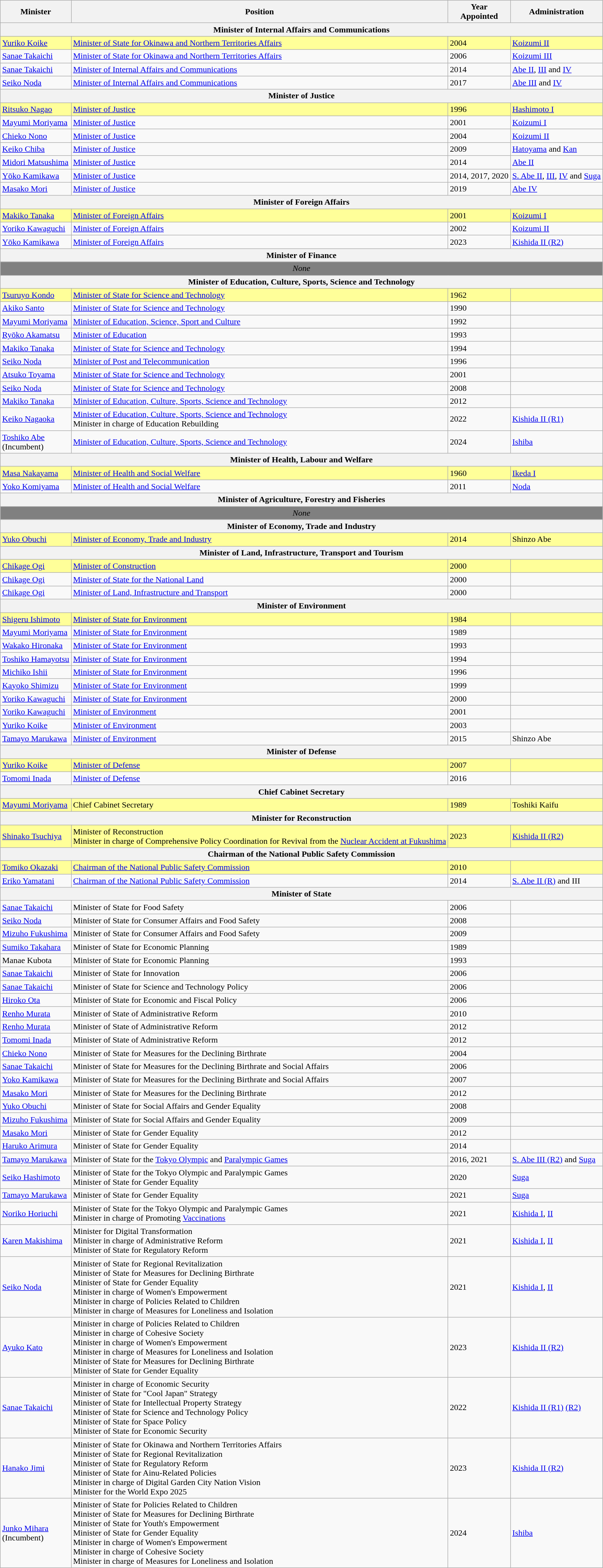<table class="wikitable sortable">
<tr>
<th>Minister</th>
<th>Position</th>
<th>Year<br>Appointed</th>
<th>Administration</th>
</tr>
<tr>
<th colspan=4 align=center>Minister of Internal Affairs and Communications</th>
</tr>
<tr bgcolor="#FFFF99">
<td><a href='#'>Yuriko Koike</a></td>
<td><a href='#'>Minister of State for Okinawa and Northern Territories Affairs</a></td>
<td>2004</td>
<td><a href='#'>Koizumi II</a></td>
</tr>
<tr>
<td><a href='#'>Sanae Takaichi</a></td>
<td><a href='#'>Minister of State for Okinawa and Northern Territories Affairs</a></td>
<td>2006</td>
<td><a href='#'>Koizumi III</a></td>
</tr>
<tr>
<td><a href='#'>Sanae Takaichi</a></td>
<td><a href='#'>Minister of Internal Affairs and Communications</a></td>
<td>2014</td>
<td><a href='#'>Abe II</a>, <a href='#'>III</a> and <a href='#'>IV</a></td>
</tr>
<tr>
<td><a href='#'>Seiko Noda</a></td>
<td><a href='#'>Minister of Internal Affairs and Communications</a></td>
<td>2017</td>
<td><a href='#'>Abe III</a> and <a href='#'>IV</a></td>
</tr>
<tr>
<th colspan=4 align=center>Minister of Justice</th>
</tr>
<tr bgcolor="#FFFF99">
<td><a href='#'>Ritsuko Nagao</a></td>
<td><a href='#'>Minister of Justice</a></td>
<td>1996</td>
<td><a href='#'>Hashimoto I</a></td>
</tr>
<tr>
<td><a href='#'>Mayumi Moriyama</a></td>
<td><a href='#'>Minister of Justice</a></td>
<td>2001</td>
<td><a href='#'>Koizumi I</a></td>
</tr>
<tr>
<td><a href='#'>Chieko Nono</a></td>
<td><a href='#'>Minister of Justice</a></td>
<td>2004</td>
<td><a href='#'>Koizumi II</a></td>
</tr>
<tr>
<td><a href='#'>Keiko Chiba</a></td>
<td><a href='#'>Minister of Justice</a></td>
<td>2009</td>
<td><a href='#'>Hatoyama</a> and <a href='#'>Kan</a></td>
</tr>
<tr>
<td><a href='#'>Midori Matsushima</a></td>
<td><a href='#'>Minister of Justice</a></td>
<td>2014</td>
<td><a href='#'>Abe II</a></td>
</tr>
<tr>
<td><a href='#'>Yōko Kamikawa</a></td>
<td><a href='#'>Minister of Justice</a></td>
<td>2014, 2017, 2020</td>
<td><a href='#'>S. Abe II</a>, <a href='#'>III</a>, <a href='#'>IV</a> and <a href='#'>Suga</a></td>
</tr>
<tr>
<td><a href='#'>
Masako Mori</a></td>
<td><a href='#'>Minister of Justice</a></td>
<td>2019</td>
<td><a href='#'>Abe IV</a></td>
</tr>
<tr>
<th colspan=4 align=center>Minister of Foreign Affairs</th>
</tr>
<tr bgcolor="#FFFF99">
<td><a href='#'>Makiko Tanaka</a></td>
<td><a href='#'>Minister of Foreign Affairs</a></td>
<td>2001</td>
<td><a href='#'>Koizumi I</a></td>
</tr>
<tr>
<td><a href='#'>Yoriko Kawaguchi</a></td>
<td><a href='#'>Minister of Foreign Affairs</a></td>
<td>2002</td>
<td><a href='#'>Koizumi II</a></td>
</tr>
<tr>
<td><a href='#'>Yōko Kamikawa</a></td>
<td><a href='#'>Minister of Foreign Affairs</a></td>
<td>2023</td>
<td><a href='#'>Kishida II (R2)</a></td>
</tr>
<tr>
<th colspan=4 align=center>Minister of Finance</th>
</tr>
<tr>
<td colspan=4 align=center bgcolor="gray"><em>None</em></td>
</tr>
<tr>
<th colspan=4 align=center>Minister of Education, Culture, Sports, Science and Technology</th>
</tr>
<tr bgcolor="#FFFF99">
<td><a href='#'>Tsuruyo Kondo</a></td>
<td><a href='#'>Minister of State for Science and Technology</a></td>
<td>1962</td>
<td></td>
</tr>
<tr>
<td><a href='#'>Akiko Santo</a></td>
<td><a href='#'>Minister of State for Science and Technology</a></td>
<td>1990</td>
<td></td>
</tr>
<tr>
<td><a href='#'>Mayumi Moriyama</a></td>
<td><a href='#'>Minister of Education, Science, Sport and Culture</a></td>
<td>1992</td>
<td></td>
</tr>
<tr>
<td><a href='#'>Ryōko Akamatsu</a></td>
<td><a href='#'>Minister of Education</a></td>
<td>1993</td>
<td></td>
</tr>
<tr>
<td><a href='#'>Makiko Tanaka</a></td>
<td><a href='#'>Minister of State for Science and Technology</a></td>
<td>1994</td>
<td></td>
</tr>
<tr>
<td><a href='#'>Seiko Noda</a></td>
<td><a href='#'>Minister of Post and Telecommunication</a></td>
<td>1996</td>
<td></td>
</tr>
<tr>
<td><a href='#'>Atsuko Toyama</a></td>
<td><a href='#'>Minister of State for Science and Technology</a></td>
<td>2001</td>
<td></td>
</tr>
<tr>
<td><a href='#'>Seiko Noda</a></td>
<td><a href='#'>Minister of State for Science and Technology</a></td>
<td>2008</td>
<td></td>
</tr>
<tr>
<td><a href='#'>Makiko Tanaka</a></td>
<td><a href='#'>Minister of Education, Culture, Sports, Science and Technology</a></td>
<td>2012</td>
<td></td>
</tr>
<tr>
<td><a href='#'>Keiko Nagaoka</a></td>
<td><a href='#'>Minister of Education, Culture, Sports, Science and Technology</a><br>Minister in charge of Education Rebuilding</td>
<td>2022</td>
<td><a href='#'>Kishida II (R1)</a></td>
</tr>
<tr>
<td><a href='#'>Toshiko Abe</a><br>(Incumbent)</td>
<td><a href='#'>Minister of Education, Culture, Sports, Science and Technology</a></td>
<td>2024</td>
<td><a href='#'>Ishiba</a></td>
</tr>
<tr>
<th colspan=4 align=center>Minister of Health, Labour and Welfare</th>
</tr>
<tr bgcolor="#FFFF99">
<td><a href='#'>Masa Nakayama</a></td>
<td><a href='#'>Minister of Health and Social Welfare</a></td>
<td>1960</td>
<td><a href='#'>Ikeda I</a></td>
</tr>
<tr>
<td><a href='#'>Yoko Komiyama</a></td>
<td><a href='#'>Minister of Health and Social Welfare</a></td>
<td>2011</td>
<td><a href='#'>Noda</a></td>
</tr>
<tr>
<th colspan=4 align=center>Minister of Agriculture, Forestry and Fisheries</th>
</tr>
<tr>
<td colspan=4 align=center bgcolor="gray"><em>None</em></td>
</tr>
<tr>
<th colspan=4 align=center>Minister of Economy, Trade and Industry</th>
</tr>
<tr bgcolor="#FFFF99">
<td><a href='#'>Yuko Obuchi</a></td>
<td><a href='#'>Minister of Economy, Trade and Industry</a></td>
<td>2014</td>
<td>Shinzo Abe</td>
</tr>
<tr>
<th colspan=4 align=center>Minister of Land, Infrastructure, Transport and Tourism</th>
</tr>
<tr bgcolor="#FFFF99">
<td><a href='#'>Chikage Ogi</a></td>
<td><a href='#'>Minister of Construction</a></td>
<td>2000</td>
<td></td>
</tr>
<tr>
<td><a href='#'>Chikage Ogi</a></td>
<td><a href='#'>Minister of State for the National Land</a></td>
<td>2000</td>
<td></td>
</tr>
<tr>
<td><a href='#'>Chikage Ogi</a></td>
<td><a href='#'>Minister of Land, Infrastructure and Transport</a></td>
<td>2000</td>
<td></td>
</tr>
<tr>
<th colspan=4 align=center>Minister of Environment</th>
</tr>
<tr bgcolor="#FFFF99">
<td><a href='#'>Shigeru Ishimoto</a></td>
<td><a href='#'>Minister of State for Environment</a></td>
<td>1984</td>
<td></td>
</tr>
<tr>
<td><a href='#'>Mayumi Moriyama</a></td>
<td><a href='#'>Minister of State for Environment</a></td>
<td>1989</td>
<td></td>
</tr>
<tr>
<td><a href='#'>Wakako Hironaka</a></td>
<td><a href='#'>Minister of State for Environment</a></td>
<td>1993</td>
<td></td>
</tr>
<tr>
<td><a href='#'>Toshiko Hamayotsu</a></td>
<td><a href='#'>Minister of State for Environment</a></td>
<td>1994</td>
<td></td>
</tr>
<tr>
<td><a href='#'>Michiko Ishii</a></td>
<td><a href='#'>Minister of State for Environment</a></td>
<td>1996</td>
<td></td>
</tr>
<tr>
<td><a href='#'>Kayoko Shimizu</a></td>
<td><a href='#'>Minister of State for Environment</a></td>
<td>1999</td>
<td></td>
</tr>
<tr>
<td><a href='#'>Yoriko Kawaguchi</a></td>
<td><a href='#'>Minister of State for Environment</a></td>
<td>2000</td>
<td></td>
</tr>
<tr>
<td><a href='#'>Yoriko Kawaguchi</a></td>
<td><a href='#'>Minister of Environment</a></td>
<td>2001</td>
<td></td>
</tr>
<tr>
<td><a href='#'>Yuriko Koike</a></td>
<td><a href='#'>Minister of Environment</a></td>
<td>2003</td>
<td></td>
</tr>
<tr>
<td><a href='#'>Tamayo Marukawa</a></td>
<td><a href='#'>Minister of Environment</a></td>
<td>2015</td>
<td>Shinzo Abe</td>
</tr>
<tr>
<th colspan=4 align=center>Minister of Defense</th>
</tr>
<tr bgcolor="#FFFF99">
<td><a href='#'>Yuriko Koike</a></td>
<td><a href='#'>Minister of Defense</a></td>
<td>2007</td>
<td></td>
</tr>
<tr>
<td><a href='#'>Tomomi Inada</a></td>
<td><a href='#'>Minister of Defense</a></td>
<td>2016</td>
<td></td>
</tr>
<tr>
<th colspan=4 align=center>Chief Cabinet Secretary</th>
</tr>
<tr bgcolor=#ffff99>
<td><a href='#'>Mayumi Moriyama</a></td>
<td>Chief Cabinet Secretary</td>
<td>1989</td>
<td>Toshiki Kaifu</td>
</tr>
<tr>
<th colspan=4 align=center>Minister for Reconstruction</th>
</tr>
<tr bgcolor=#ffff99>
<td><a href='#'>Shinako Tsuchiya</a></td>
<td>Minister of Reconstruction<br>Minister in charge of Comprehensive Policy Coordination for Revival from the <a href='#'>Nuclear Accident at Fukushima</a></td>
<td>2023</td>
<td><a href='#'>Kishida II (R2)</a></td>
</tr>
<tr>
<th colspan=4 align=center>Chairman of the National Public Safety Commission</th>
</tr>
<tr bgcolor="#FFFF99">
<td><a href='#'>Tomiko Okazaki</a></td>
<td><a href='#'>Chairman of the National Public Safety Commission</a></td>
<td>2010</td>
<td></td>
</tr>
<tr>
<td><a href='#'>Eriko Yamatani</a></td>
<td><a href='#'>Chairman of the National Public Safety Commission</a></td>
<td>2014</td>
<td><a href='#'>S. Abe II (R)</a> and III</td>
</tr>
<tr>
<th colspan=4 align=center>Minister of State</th>
</tr>
<tr>
<td><a href='#'>Sanae Takaichi</a></td>
<td>Minister of State for Food Safety</td>
<td>2006</td>
<td></td>
</tr>
<tr>
<td><a href='#'>Seiko Noda</a></td>
<td>Minister of State for Consumer Affairs and Food Safety</td>
<td>2008</td>
<td></td>
</tr>
<tr>
<td><a href='#'>Mizuho Fukushima</a></td>
<td>Minister of State for Consumer Affairs and Food Safety</td>
<td>2009</td>
<td></td>
</tr>
<tr>
<td><a href='#'>Sumiko Takahara</a></td>
<td>Minister of State for Economic Planning</td>
<td>1989</td>
<td></td>
</tr>
<tr>
<td>Manae Kubota</td>
<td>Minister of State for Economic Planning</td>
<td>1993</td>
<td></td>
</tr>
<tr>
<td><a href='#'>Sanae Takaichi</a></td>
<td>Minister of State for Innovation</td>
<td>2006</td>
<td></td>
</tr>
<tr>
<td><a href='#'>Sanae Takaichi</a></td>
<td>Minister of State for Science and Technology Policy</td>
<td>2006</td>
<td></td>
</tr>
<tr>
<td><a href='#'>Hiroko Ota</a></td>
<td>Minister of State for Economic and Fiscal Policy</td>
<td>2006</td>
<td></td>
</tr>
<tr>
<td><a href='#'>Renho Murata</a></td>
<td>Minister of State of Administrative Reform</td>
<td>2010</td>
<td></td>
</tr>
<tr>
<td><a href='#'>Renho Murata</a></td>
<td>Minister of State of Administrative Reform</td>
<td>2012</td>
<td></td>
</tr>
<tr>
<td><a href='#'>Tomomi Inada</a></td>
<td>Minister of State of Administrative Reform</td>
<td>2012</td>
<td></td>
</tr>
<tr>
<td><a href='#'>Chieko Nono</a></td>
<td>Minister of State for Measures for the Declining Birthrate</td>
<td>2004</td>
<td></td>
</tr>
<tr>
<td><a href='#'>Sanae Takaichi</a></td>
<td>Minister of State for Measures for the Declining Birthrate and Social Affairs</td>
<td>2006</td>
<td></td>
</tr>
<tr>
<td><a href='#'>Yoko Kamikawa</a></td>
<td>Minister of State for Measures for the Declining Birthrate and Social Affairs</td>
<td>2007</td>
<td></td>
</tr>
<tr>
<td><a href='#'>Masako Mori</a></td>
<td>Minister of State for Measures for the Declining Birthrate</td>
<td>2012</td>
<td></td>
</tr>
<tr>
<td><a href='#'>Yuko Obuchi</a></td>
<td>Minister of State for Social Affairs and Gender Equality</td>
<td>2008</td>
<td></td>
</tr>
<tr>
<td><a href='#'>Mizuho Fukushima</a></td>
<td>Minister of State for Social Affairs and Gender Equality</td>
<td>2009</td>
<td></td>
</tr>
<tr>
<td><a href='#'>Masako Mori</a></td>
<td>Minister of State for Gender Equality</td>
<td>2012</td>
<td></td>
</tr>
<tr>
<td><a href='#'>Haruko Arimura</a></td>
<td>Minister of State for Gender Equality</td>
<td>2014</td>
<td></td>
</tr>
<tr>
<td><a href='#'>Tamayo Marukawa</a></td>
<td>Minister of State for the <a href='#'>Tokyo Olympic</a> and <a href='#'>Paralympic Games</a></td>
<td>2016, 2021</td>
<td><a href='#'>S. Abe III (R2)</a> and <a href='#'>Suga</a></td>
</tr>
<tr>
<td><a href='#'>Seiko Hashimoto</a></td>
<td>Minister of State for the Tokyo Olympic and Paralympic Games<br>Minister of State for Gender Equality</td>
<td>2020</td>
<td><a href='#'>Suga</a></td>
</tr>
<tr>
<td><a href='#'>Tamayo Marukawa</a></td>
<td>Minister of State for Gender Equality</td>
<td>2021</td>
<td><a href='#'>Suga</a></td>
</tr>
<tr>
<td><a href='#'>Noriko Horiuchi</a></td>
<td>Minister of State for the Tokyo Olympic and Paralympic Games<br>Minister in charge of Promoting <a href='#'>Vaccinations</a></td>
<td>2021</td>
<td><a href='#'>Kishida I</a>, <a href='#'>II</a></td>
</tr>
<tr>
<td><a href='#'>Karen Makishima</a></td>
<td>Minister for Digital Transformation<br>Minister in charge of Administrative Reform<br>Minister of State for Regulatory Reform</td>
<td>2021</td>
<td><a href='#'>Kishida I</a>, <a href='#'>II</a></td>
</tr>
<tr>
<td><a href='#'>Seiko Noda</a></td>
<td>Minister of State for Regional Revitalization<br>Minister of State for Measures for Declining Birthrate<br>Minister of State for Gender Equality<br>Minister in charge of Women's Empowerment<br>Minister in charge of Policies Related to Children<br>Minister in charge of Measures for Loneliness and Isolation</td>
<td>2021</td>
<td><a href='#'>Kishida I</a>, <a href='#'>II</a></td>
</tr>
<tr>
<td><a href='#'>Ayuko Kato</a></td>
<td>Minister in charge of Policies Related to Children<br>Minister in charge of Cohesive Society<br>Minister in charge of Women's Empowerment<br>Minister in charge of Measures for Loneliness and Isolation<br>Minister of State for Measures for Declining Birthrate<br>Minister of State for Gender Equality</td>
<td>2023</td>
<td><a href='#'>Kishida II (R2)</a></td>
</tr>
<tr>
<td><a href='#'>Sanae Takaichi</a></td>
<td>Minister in charge of Economic Security<br>Minister of State for "Cool Japan" Strategy<br>Minister of State for Intellectual Property Strategy<br>Minister of State for Science and Technology Policy<br>Minister of State for Space Policy<br>Minister of State for Economic Security</td>
<td>2022</td>
<td><a href='#'>Kishida II (R1)</a> <a href='#'>(R2)</a></td>
</tr>
<tr>
<td><a href='#'>Hanako Jimi</a></td>
<td>Minister of State for Okinawa and Northern Territories Affairs<br>Minister of State for Regional Revitalization<br>Minister of State for Regulatory Reform<br>Minister of State for Ainu-Related Policies<br>Minister in charge of Digital Garden City Nation Vision<br>Minister for the World Expo 2025</td>
<td>2023</td>
<td><a href='#'>Kishida II (R2)</a></td>
</tr>
<tr>
<td><a href='#'>Junko Mihara</a><br>(Incumbent)</td>
<td>Minister of State for Policies Related to Children<br>Minister of State for Measures for Declining Birthrate<br>Minister of State for Youth's Empowerment<br>Minister of State for Gender Equality<br>Minister in charge of Women's Empowerment<br>Minister in charge of Cohesive Society<br>Minister in charge of Measures for Loneliness and Isolation</td>
<td>2024</td>
<td><a href='#'>Ishiba</a></td>
</tr>
</table>
